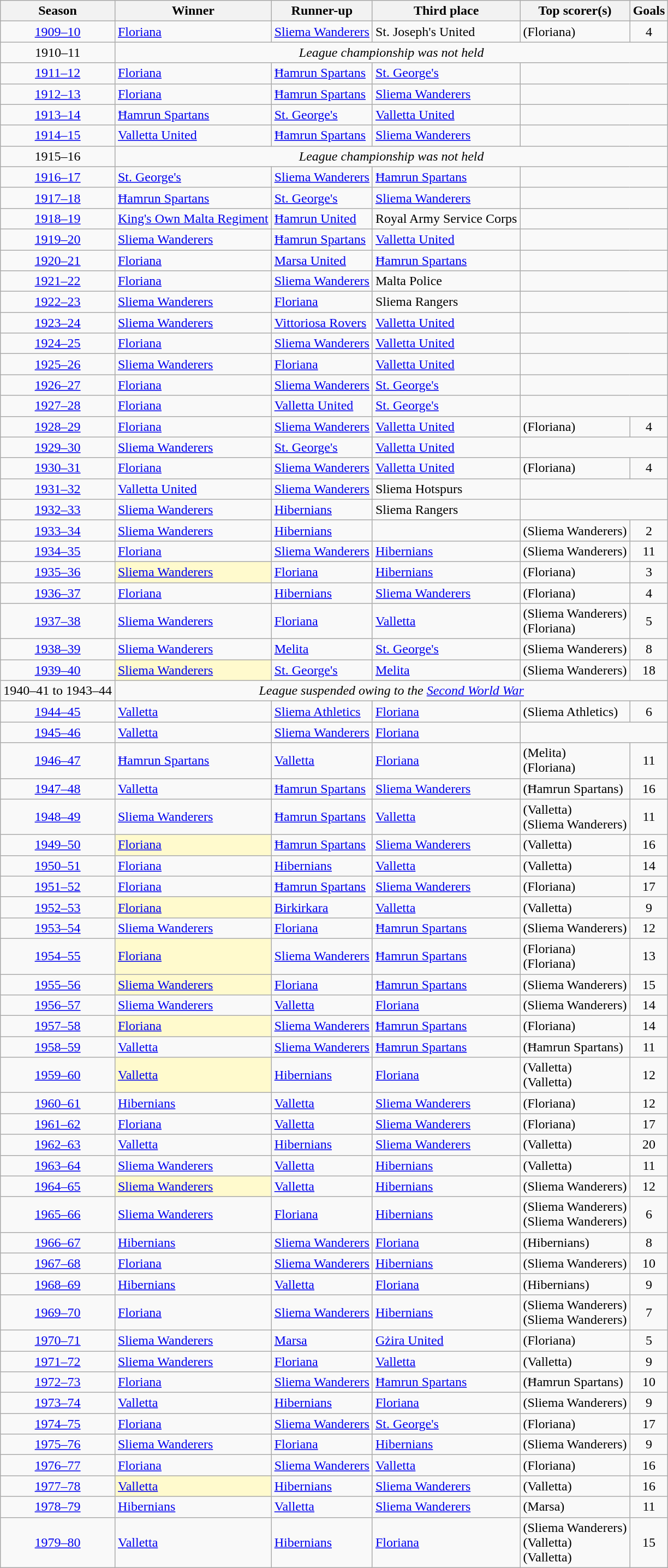<table class="sortable wikitable">
<tr>
<th>Season</th>
<th>Winner</th>
<th>Runner-up</th>
<th>Third place</th>
<th>Top scorer(s)</th>
<th>Goals</th>
</tr>
<tr>
<td align="center"><a href='#'>1909–10</a></td>
<td><a href='#'>Floriana</a></td>
<td><a href='#'>Sliema Wanderers</a></td>
<td>St. Joseph's United</td>
<td>  (Floriana)</td>
<td align="center">4</td>
</tr>
<tr>
<td align="center">1910–11</td>
<td colspan="5" align="center"><em>League championship was not held</em></td>
</tr>
<tr>
<td align="center"><a href='#'>1911–12</a></td>
<td><a href='#'>Floriana</a> </td>
<td><a href='#'>Ħamrun Spartans</a></td>
<td><a href='#'>St. George's</a></td>
<td colspan="2"></td>
</tr>
<tr>
<td align="center"><a href='#'>1912–13</a></td>
<td><a href='#'>Floriana</a> </td>
<td><a href='#'>Ħamrun Spartans</a></td>
<td><a href='#'>Sliema Wanderers</a></td>
<td colspan="2"></td>
</tr>
<tr>
<td align="center"><a href='#'>1913–14</a></td>
<td><a href='#'>Ħamrun Spartans</a></td>
<td><a href='#'>St. George's</a></td>
<td><a href='#'>Valletta United</a></td>
<td colspan="2"></td>
</tr>
<tr>
<td align="center"><a href='#'>1914–15</a></td>
<td><a href='#'>Valletta United</a></td>
<td><a href='#'>Ħamrun Spartans</a></td>
<td><a href='#'>Sliema Wanderers</a></td>
<td colspan="2"></td>
</tr>
<tr>
<td align="center">1915–16</td>
<td colspan="5" align="center"><em>League championship was not held</em></td>
</tr>
<tr>
<td align="center"><a href='#'>1916–17</a></td>
<td><a href='#'>St. George's</a></td>
<td><a href='#'>Sliema Wanderers</a></td>
<td><a href='#'>Ħamrun Spartans</a></td>
<td colspan="2"></td>
</tr>
<tr>
<td align="center"><a href='#'>1917–18</a></td>
<td><a href='#'>Ħamrun Spartans</a> </td>
<td><a href='#'>St. George's</a></td>
<td><a href='#'>Sliema Wanderers</a></td>
<td colspan="2"></td>
</tr>
<tr>
<td align="center"><a href='#'>1918–19</a></td>
<td><a href='#'>King's Own Malta Regiment</a></td>
<td><a href='#'>Ħamrun United</a></td>
<td>Royal Army Service Corps</td>
<td colspan="2"></td>
</tr>
<tr>
<td align="center"><a href='#'>1919–20</a></td>
<td><a href='#'>Sliema Wanderers</a></td>
<td><a href='#'>Ħamrun Spartans</a></td>
<td><a href='#'>Valletta United</a></td>
<td colspan="2"></td>
</tr>
<tr>
<td align="center"><a href='#'>1920–21</a></td>
<td><a href='#'>Floriana</a> </td>
<td><a href='#'>Marsa United</a></td>
<td><a href='#'>Ħamrun Spartans</a></td>
<td colspan="2"></td>
</tr>
<tr>
<td align="center"><a href='#'>1921–22</a></td>
<td><a href='#'>Floriana</a> </td>
<td><a href='#'>Sliema Wanderers</a></td>
<td>Malta Police</td>
<td colspan="2"></td>
</tr>
<tr>
<td align="center"><a href='#'>1922–23</a></td>
<td><a href='#'>Sliema Wanderers</a> </td>
<td><a href='#'>Floriana</a></td>
<td>Sliema Rangers</td>
<td colspan="2"></td>
</tr>
<tr>
<td align="center"><a href='#'>1923–24</a></td>
<td><a href='#'>Sliema Wanderers</a> </td>
<td><a href='#'>Vittoriosa Rovers</a></td>
<td><a href='#'>Valletta United</a></td>
<td colspan="2"></td>
</tr>
<tr>
<td align="center"><a href='#'>1924–25</a></td>
<td><a href='#'>Floriana</a> </td>
<td><a href='#'>Sliema Wanderers</a></td>
<td><a href='#'>Valletta United</a></td>
<td colspan="2"></td>
</tr>
<tr>
<td align="center"><a href='#'>1925–26</a></td>
<td><a href='#'>Sliema Wanderers</a> </td>
<td><a href='#'>Floriana</a></td>
<td><a href='#'>Valletta United</a></td>
<td colspan="2"></td>
</tr>
<tr>
<td align="center"><a href='#'>1926–27</a></td>
<td><a href='#'>Floriana</a> </td>
<td><a href='#'>Sliema Wanderers</a></td>
<td><a href='#'>St. George's</a></td>
<td colspan="2"></td>
</tr>
<tr>
<td align="center"><a href='#'>1927–28</a></td>
<td><a href='#'>Floriana</a> </td>
<td><a href='#'>Valletta United</a></td>
<td><a href='#'>St. George's</a></td>
<td colspan="2"></td>
</tr>
<tr>
<td align="center"><a href='#'>1928–29</a></td>
<td><a href='#'>Floriana</a> </td>
<td><a href='#'>Sliema Wanderers</a></td>
<td><a href='#'>Valletta United</a></td>
<td>  (Floriana)</td>
<td align="center">4</td>
</tr>
<tr>
<td align="center"><a href='#'>1929–30</a></td>
<td><a href='#'>Sliema Wanderers</a> </td>
<td><a href='#'>St. George's</a></td>
<td><a href='#'>Valletta United</a></td>
<td colspan="2"></td>
</tr>
<tr>
<td align="center"><a href='#'>1930–31</a></td>
<td><a href='#'>Floriana</a> </td>
<td><a href='#'>Sliema Wanderers</a></td>
<td><a href='#'>Valletta United</a></td>
<td>  (Floriana)</td>
<td align="center">4</td>
</tr>
<tr>
<td align="center"><a href='#'>1931–32</a></td>
<td><a href='#'>Valletta United</a> </td>
<td><a href='#'>Sliema Wanderers</a></td>
<td>Sliema Hotspurs</td>
<td colspan="2"></td>
</tr>
<tr>
<td align="center"><a href='#'>1932–33</a></td>
<td><a href='#'>Sliema Wanderers</a> </td>
<td><a href='#'>Hibernians</a></td>
<td>Sliema Rangers</td>
<td colspan="2"></td>
</tr>
<tr>
<td align="center"><a href='#'>1933–34</a></td>
<td><a href='#'>Sliema Wanderers</a> </td>
<td><a href='#'>Hibernians</a></td>
<td></td>
<td>  (Sliema Wanderers)</td>
<td align="center">2</td>
</tr>
<tr>
<td align="center"><a href='#'>1934–35</a></td>
<td><a href='#'>Floriana</a> </td>
<td><a href='#'>Sliema Wanderers</a></td>
<td><a href='#'>Hibernians</a></td>
<td>  (Sliema Wanderers)</td>
<td align="center">11</td>
</tr>
<tr>
<td align="center"><a href='#'>1935–36</a></td>
<td style="background-color:#FFFACD"><a href='#'>Sliema Wanderers</a> </td>
<td><a href='#'>Floriana</a></td>
<td><a href='#'>Hibernians</a></td>
<td>  (Floriana)</td>
<td align="center">3</td>
</tr>
<tr>
<td align="center"><a href='#'>1936–37</a></td>
<td><a href='#'>Floriana</a> </td>
<td><a href='#'>Hibernians</a></td>
<td><a href='#'>Sliema Wanderers</a></td>
<td>  (Floriana)</td>
<td align="center">4</td>
</tr>
<tr>
<td align="center"><a href='#'>1937–38</a></td>
<td><a href='#'>Sliema Wanderers</a> </td>
<td><a href='#'>Floriana</a></td>
<td><a href='#'>Valletta</a></td>
<td>  (Sliema Wanderers)<br>  (Floriana)</td>
<td align="center">5</td>
</tr>
<tr>
<td align="center"><a href='#'>1938–39</a></td>
<td><a href='#'>Sliema Wanderers</a> </td>
<td><a href='#'>Melita</a></td>
<td><a href='#'>St. George's</a></td>
<td>  (Sliema Wanderers)</td>
<td align="center">8</td>
</tr>
<tr>
<td align="center"><a href='#'>1939–40</a></td>
<td style="background-color:#FFFACD"><a href='#'>Sliema Wanderers</a> </td>
<td><a href='#'>St. George's</a></td>
<td><a href='#'>Melita</a></td>
<td>  (Sliema Wanderers)</td>
<td align="center">18</td>
</tr>
<tr>
<td align="center">1940–41 to 1943–44</td>
<td colspan="5" align="center"><em>League suspended owing to the <a href='#'>Second World War</a></em></td>
</tr>
<tr>
<td align="center"><a href='#'>1944–45</a></td>
<td><a href='#'>Valletta</a> </td>
<td><a href='#'>Sliema Athletics</a></td>
<td><a href='#'>Floriana</a></td>
<td>  (Sliema Athletics)</td>
<td align="center">6</td>
</tr>
<tr>
<td align="center"><a href='#'>1945–46</a></td>
<td><a href='#'>Valletta</a> </td>
<td><a href='#'>Sliema Wanderers</a></td>
<td><a href='#'>Floriana</a></td>
<td colspan="2"></td>
</tr>
<tr>
<td align="center"><a href='#'>1946–47</a></td>
<td><a href='#'>Ħamrun Spartans</a> </td>
<td><a href='#'>Valletta</a></td>
<td><a href='#'>Floriana</a></td>
<td>  (Melita)<br>  (Floriana)</td>
<td align="center">11</td>
</tr>
<tr>
<td align="center"><a href='#'>1947–48</a></td>
<td><a href='#'>Valletta</a> </td>
<td><a href='#'>Ħamrun Spartans</a></td>
<td><a href='#'>Sliema Wanderers</a></td>
<td>  (Ħamrun Spartans)</td>
<td align="center">16</td>
</tr>
<tr>
<td align="center"><a href='#'>1948–49</a></td>
<td><a href='#'>Sliema Wanderers</a> </td>
<td><a href='#'>Ħamrun Spartans</a></td>
<td><a href='#'>Valletta</a></td>
<td>  (Valletta)<br>  (Sliema Wanderers)</td>
<td align="center">11</td>
</tr>
<tr>
<td align="center"><a href='#'>1949–50</a></td>
<td style="background-color:#FFFACD"><a href='#'>Floriana</a> </td>
<td><a href='#'>Ħamrun Spartans</a></td>
<td><a href='#'>Sliema Wanderers</a></td>
<td>  (Valletta)</td>
<td align="center">16</td>
</tr>
<tr>
<td align="center"><a href='#'>1950–51</a></td>
<td><a href='#'>Floriana</a> </td>
<td><a href='#'>Hibernians</a></td>
<td><a href='#'>Valletta</a></td>
<td>  (Valletta)</td>
<td align="center">14</td>
</tr>
<tr>
<td align="center"><a href='#'>1951–52</a></td>
<td><a href='#'>Floriana</a> </td>
<td><a href='#'>Ħamrun Spartans</a></td>
<td><a href='#'>Sliema Wanderers</a></td>
<td>  (Floriana)</td>
<td align="center">17</td>
</tr>
<tr>
<td align="center"><a href='#'>1952–53</a></td>
<td style="background-color:#FFFACD"><a href='#'>Floriana</a> </td>
<td><a href='#'>Birkirkara</a></td>
<td><a href='#'>Valletta</a></td>
<td>  (Valletta)</td>
<td align="center">9</td>
</tr>
<tr>
<td align="center"><a href='#'>1953–54</a></td>
<td><a href='#'>Sliema Wanderers</a> </td>
<td><a href='#'>Floriana</a></td>
<td><a href='#'>Ħamrun Spartans</a></td>
<td>  (Sliema Wanderers)</td>
<td align="center">12</td>
</tr>
<tr>
<td align="center"><a href='#'>1954–55</a></td>
<td style="background-color:#FFFACD"><a href='#'>Floriana</a> </td>
<td><a href='#'>Sliema Wanderers</a></td>
<td><a href='#'>Ħamrun Spartans</a></td>
<td>  (Floriana)<br>  (Floriana)</td>
<td align="center">13</td>
</tr>
<tr>
<td align="center"><a href='#'>1955–56</a></td>
<td style="background-color:#FFFACD"><a href='#'>Sliema Wanderers</a> </td>
<td><a href='#'>Floriana</a></td>
<td><a href='#'>Ħamrun Spartans</a></td>
<td>  (Sliema Wanderers)</td>
<td align="center">15</td>
</tr>
<tr>
<td align="center"><a href='#'>1956–57</a></td>
<td><a href='#'>Sliema Wanderers</a> </td>
<td><a href='#'>Valletta</a></td>
<td><a href='#'>Floriana</a></td>
<td>  (Sliema Wanderers)</td>
<td align="center">14</td>
</tr>
<tr>
<td align="center"><a href='#'>1957–58</a></td>
<td style="background-color:#FFFACD"><a href='#'>Floriana</a> </td>
<td><a href='#'>Sliema Wanderers</a></td>
<td><a href='#'>Ħamrun Spartans</a></td>
<td>  (Floriana)</td>
<td align="center">14</td>
</tr>
<tr>
<td align="center"><a href='#'>1958–59</a></td>
<td><a href='#'>Valletta</a> </td>
<td><a href='#'>Sliema Wanderers</a></td>
<td><a href='#'>Ħamrun Spartans</a></td>
<td>  (Ħamrun Spartans)</td>
<td align="center">11</td>
</tr>
<tr>
<td align="center"><a href='#'>1959–60</a></td>
<td style="background-color:#FFFACD"><a href='#'>Valletta</a> </td>
<td><a href='#'>Hibernians</a></td>
<td><a href='#'>Floriana</a></td>
<td>  (Valletta)<br>  (Valletta)</td>
<td align="center">12</td>
</tr>
<tr>
<td align="center"><a href='#'>1960–61</a></td>
<td><a href='#'>Hibernians</a></td>
<td><a href='#'>Valletta</a></td>
<td><a href='#'>Sliema Wanderers</a></td>
<td>  (Floriana)</td>
<td align="center">12</td>
</tr>
<tr>
<td align="center"><a href='#'>1961–62</a></td>
<td><a href='#'>Floriana</a> </td>
<td><a href='#'>Valletta</a></td>
<td><a href='#'>Sliema Wanderers</a></td>
<td>  (Floriana)</td>
<td align="center">17</td>
</tr>
<tr>
<td align="center"><a href='#'>1962–63</a></td>
<td><a href='#'>Valletta</a> </td>
<td><a href='#'>Hibernians</a></td>
<td><a href='#'>Sliema Wanderers</a></td>
<td>  (Valletta)</td>
<td align="center">20</td>
</tr>
<tr>
<td align="center"><a href='#'>1963–64</a></td>
<td><a href='#'>Sliema Wanderers</a> </td>
<td><a href='#'>Valletta</a></td>
<td><a href='#'>Hibernians</a></td>
<td>  (Valletta)</td>
<td align="center">11</td>
</tr>
<tr>
<td align="center"><a href='#'>1964–65</a></td>
<td style="background-color:#FFFACD"><a href='#'>Sliema Wanderers</a> </td>
<td><a href='#'>Valletta</a></td>
<td><a href='#'>Hibernians</a></td>
<td>  (Sliema Wanderers)</td>
<td align="center">12</td>
</tr>
<tr>
<td align="center"><a href='#'>1965–66</a></td>
<td><a href='#'>Sliema Wanderers</a> </td>
<td><a href='#'>Floriana</a></td>
<td><a href='#'>Hibernians</a></td>
<td>  (Sliema Wanderers)<br>  (Sliema Wanderers)</td>
<td align="center">6</td>
</tr>
<tr>
<td align="center"><a href='#'>1966–67</a></td>
<td><a href='#'>Hibernians</a> </td>
<td><a href='#'>Sliema Wanderers</a></td>
<td><a href='#'>Floriana</a></td>
<td>  (Hibernians)</td>
<td align="center">8</td>
</tr>
<tr>
<td align="center"><a href='#'>1967–68</a></td>
<td><a href='#'>Floriana</a> </td>
<td><a href='#'>Sliema Wanderers</a></td>
<td><a href='#'>Hibernians</a></td>
<td>  (Sliema Wanderers)</td>
<td align="center">10</td>
</tr>
<tr>
<td align="center"><a href='#'>1968–69</a></td>
<td><a href='#'>Hibernians</a> </td>
<td><a href='#'>Valletta</a></td>
<td><a href='#'>Floriana</a></td>
<td>  (Hibernians)</td>
<td align="center">9</td>
</tr>
<tr>
<td align="center"><a href='#'>1969–70</a></td>
<td><a href='#'>Floriana</a> </td>
<td><a href='#'>Sliema Wanderers</a></td>
<td><a href='#'>Hibernians</a></td>
<td>  (Sliema Wanderers)<br>  (Sliema Wanderers)</td>
<td align="center">7</td>
</tr>
<tr>
<td align="center"><a href='#'>1970–71</a></td>
<td><a href='#'>Sliema Wanderers</a> </td>
<td><a href='#'>Marsa</a></td>
<td><a href='#'>Gżira United</a></td>
<td>  (Floriana)</td>
<td align="center">5</td>
</tr>
<tr>
<td align="center"><a href='#'>1971–72</a></td>
<td><a href='#'>Sliema Wanderers</a> </td>
<td><a href='#'>Floriana</a></td>
<td><a href='#'>Valletta</a></td>
<td>  (Valletta)</td>
<td align="center">9</td>
</tr>
<tr>
<td align="center"><a href='#'>1972–73</a></td>
<td><a href='#'>Floriana</a> </td>
<td><a href='#'>Sliema Wanderers</a></td>
<td><a href='#'>Ħamrun Spartans</a></td>
<td>  (Ħamrun Spartans)</td>
<td align="center">10</td>
</tr>
<tr>
<td align="center"><a href='#'>1973–74</a></td>
<td><a href='#'>Valletta</a> </td>
<td><a href='#'>Hibernians</a></td>
<td><a href='#'>Floriana</a></td>
<td>  (Sliema Wanderers)</td>
<td align="center">9</td>
</tr>
<tr>
<td align="center"><a href='#'>1974–75</a></td>
<td><a href='#'>Floriana</a> </td>
<td><a href='#'>Sliema Wanderers</a></td>
<td><a href='#'>St. George's</a></td>
<td>  (Floriana)</td>
<td align="center">17</td>
</tr>
<tr>
<td align="center"><a href='#'>1975–76</a></td>
<td><a href='#'>Sliema Wanderers</a> </td>
<td><a href='#'>Floriana</a></td>
<td><a href='#'>Hibernians</a></td>
<td>  (Sliema Wanderers)</td>
<td align="center">9</td>
</tr>
<tr>
<td align="center"><a href='#'>1976–77</a></td>
<td><a href='#'>Floriana</a> </td>
<td><a href='#'>Sliema Wanderers</a></td>
<td><a href='#'>Valletta</a></td>
<td>  (Floriana)</td>
<td align="center">16</td>
</tr>
<tr>
<td align="center"><a href='#'>1977–78</a></td>
<td style="background-color:#FFFACD"><a href='#'>Valletta</a> </td>
<td><a href='#'>Hibernians</a></td>
<td><a href='#'>Sliema Wanderers</a></td>
<td>  (Valletta)</td>
<td align="center">16</td>
</tr>
<tr>
<td align="center"><a href='#'>1978–79</a></td>
<td><a href='#'>Hibernians</a> </td>
<td><a href='#'>Valletta</a></td>
<td><a href='#'>Sliema Wanderers</a></td>
<td>  (Marsa)</td>
<td align="center">11</td>
</tr>
<tr>
<td align="center"><a href='#'>1979–80</a></td>
<td><a href='#'>Valletta</a> </td>
<td><a href='#'>Hibernians</a></td>
<td><a href='#'>Floriana</a></td>
<td>  (Sliema Wanderers)<br>  (Valletta)<br>  (Valletta)</td>
<td align="center">15</td>
</tr>
</table>
